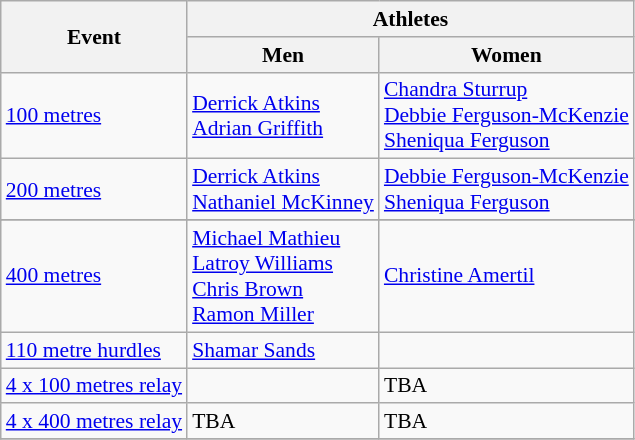<table class=wikitable style="font-size:90%">
<tr>
<th rowspan=2>Event</th>
<th colspan=2>Athletes</th>
</tr>
<tr>
<th>Men</th>
<th>Women</th>
</tr>
<tr>
<td><a href='#'>100 metres</a></td>
<td><a href='#'>Derrick Atkins</a> <br> <a href='#'>Adrian Griffith</a></td>
<td><a href='#'>Chandra Sturrup</a> <br> <a href='#'>Debbie Ferguson-McKenzie</a> <br> <a href='#'>Sheniqua Ferguson</a></td>
</tr>
<tr>
<td><a href='#'>200 metres</a></td>
<td><a href='#'>Derrick Atkins</a> <br> <a href='#'>Nathaniel McKinney</a></td>
<td><a href='#'>Debbie Ferguson-McKenzie</a> <br> <a href='#'>Sheniqua Ferguson</a></td>
</tr>
<tr>
</tr>
<tr>
<td><a href='#'>400 metres</a></td>
<td><a href='#'>Michael Mathieu</a> <br> <a href='#'>Latroy Williams</a> <br> <a href='#'>Chris Brown</a> <br> <a href='#'>Ramon Miller</a></td>
<td><a href='#'>Christine Amertil</a></td>
</tr>
<tr>
<td><a href='#'>110 metre hurdles</a></td>
<td><a href='#'>Shamar Sands</a></td>
<td></td>
</tr>
<tr>
<td><a href='#'>4 x 100 metres relay</a></td>
<td></td>
<td>TBA</td>
</tr>
<tr>
<td><a href='#'>4 x 400 metres relay</a></td>
<td>TBA</td>
<td>TBA</td>
</tr>
<tr>
</tr>
</table>
